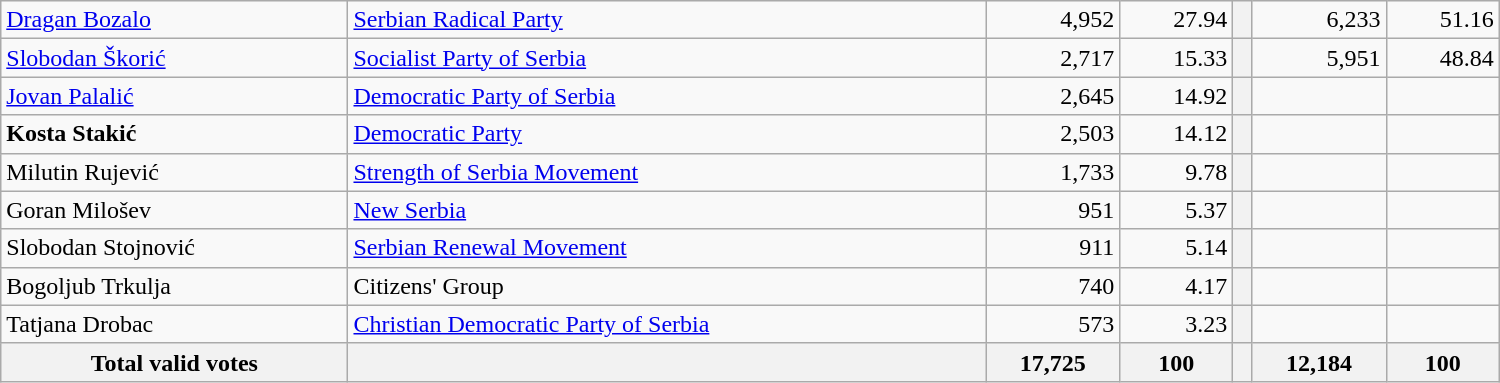<table style="width:1000px;" class="wikitable">
<tr>
<td align="left"><a href='#'>Dragan Bozalo</a></td>
<td align="left"><a href='#'>Serbian Radical Party</a></td>
<td align="right">4,952</td>
<td align="right">27.94</td>
<th align="left"></th>
<td align="right">6,233</td>
<td align="right">51.16</td>
</tr>
<tr>
<td align="left"><a href='#'>Slobodan Škorić</a></td>
<td align="left"><a href='#'>Socialist Party of Serbia</a></td>
<td align="right">2,717</td>
<td align="right">15.33</td>
<th align="left"></th>
<td align="right">5,951</td>
<td align="right">48.84</td>
</tr>
<tr>
<td align="left"><a href='#'>Jovan Palalić</a></td>
<td align="left"><a href='#'>Democratic Party of Serbia</a></td>
<td align="right">2,645</td>
<td align="right">14.92</td>
<th align="left"></th>
<td align="right"></td>
<td align="right"></td>
</tr>
<tr>
<td align="left"><strong>Kosta Stakić</strong></td>
<td align="left"><a href='#'>Democratic Party</a></td>
<td align="right">2,503</td>
<td align="right">14.12</td>
<th align="left"></th>
<td align="right"></td>
<td align="right"></td>
</tr>
<tr>
<td align="left">Milutin Rujević</td>
<td align="left"><a href='#'>Strength of Serbia Movement</a></td>
<td align="right">1,733</td>
<td align="right">9.78</td>
<th align="left"></th>
<td align="right"></td>
<td align="right"></td>
</tr>
<tr>
<td align="left">Goran Milošev</td>
<td align="left"><a href='#'>New Serbia</a></td>
<td align="right">951</td>
<td align="right">5.37</td>
<th align="left"></th>
<td align="right"></td>
<td align="right"></td>
</tr>
<tr>
<td align="left">Slobodan Stojnović</td>
<td align="left"><a href='#'>Serbian Renewal Movement</a></td>
<td align="right">911</td>
<td align="right">5.14</td>
<th align="left"></th>
<td align="right"></td>
<td align="right"></td>
</tr>
<tr>
<td align="left">Bogoljub Trkulja</td>
<td align="left">Citizens' Group</td>
<td align="right">740</td>
<td align="right">4.17</td>
<th align="left"></th>
<td align="right"></td>
<td align="right"></td>
</tr>
<tr>
<td align="left">Tatjana Drobac</td>
<td align="left"><a href='#'>Christian Democratic Party of Serbia</a></td>
<td align="right">573</td>
<td align="right">3.23</td>
<th align="left"></th>
<td align="right"></td>
<td align="right"></td>
</tr>
<tr>
<th align="left">Total valid votes</th>
<th align="left"></th>
<th align="right">17,725</th>
<th align="right">100</th>
<th align="left"></th>
<th align="right">12,184</th>
<th align="right">100</th>
</tr>
</table>
